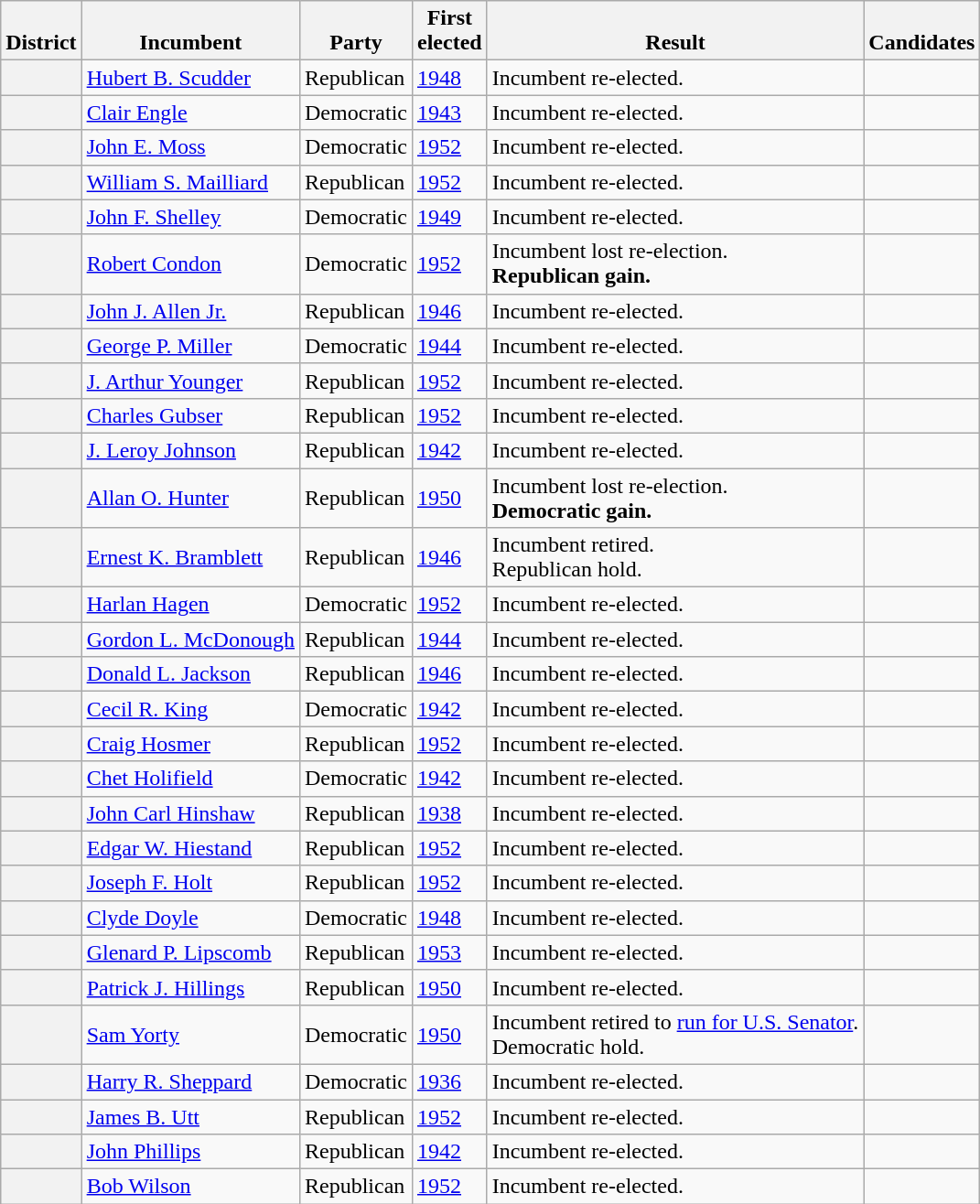<table class=wikitable>
<tr valign=bottom>
<th>District</th>
<th>Incumbent</th>
<th>Party</th>
<th>First<br>elected</th>
<th>Result</th>
<th>Candidates</th>
</tr>
<tr>
<th></th>
<td><a href='#'>Hubert B. Scudder</a></td>
<td>Republican</td>
<td><a href='#'>1948</a></td>
<td>Incumbent re-elected.</td>
<td nowrap></td>
</tr>
<tr>
<th></th>
<td><a href='#'>Clair Engle</a></td>
<td>Democratic</td>
<td><a href='#'>1943 </a></td>
<td>Incumbent re-elected.</td>
<td nowrap></td>
</tr>
<tr>
<th></th>
<td><a href='#'>John E. Moss</a></td>
<td>Democratic</td>
<td><a href='#'>1952</a></td>
<td>Incumbent re-elected.</td>
<td nowrap></td>
</tr>
<tr>
<th></th>
<td><a href='#'>William S. Mailliard</a></td>
<td>Republican</td>
<td><a href='#'>1952</a></td>
<td>Incumbent re-elected.</td>
<td nowrap></td>
</tr>
<tr>
<th></th>
<td><a href='#'>John F. Shelley</a></td>
<td>Democratic</td>
<td><a href='#'>1949 </a></td>
<td>Incumbent re-elected.</td>
<td nowrap></td>
</tr>
<tr>
<th></th>
<td><a href='#'>Robert Condon</a></td>
<td>Democratic</td>
<td><a href='#'>1952</a></td>
<td>Incumbent lost re-election.<br><strong>Republican gain.</strong></td>
<td nowrap></td>
</tr>
<tr>
<th></th>
<td><a href='#'>John J. Allen Jr.</a></td>
<td>Republican</td>
<td><a href='#'>1946</a></td>
<td>Incumbent re-elected.</td>
<td nowrap></td>
</tr>
<tr>
<th></th>
<td><a href='#'>George P. Miller</a></td>
<td>Democratic</td>
<td><a href='#'>1944</a></td>
<td>Incumbent re-elected.</td>
<td nowrap></td>
</tr>
<tr>
<th></th>
<td><a href='#'>J. Arthur Younger</a></td>
<td>Republican</td>
<td><a href='#'>1952</a></td>
<td>Incumbent re-elected.</td>
<td nowrap></td>
</tr>
<tr>
<th></th>
<td><a href='#'>Charles Gubser</a></td>
<td>Republican</td>
<td><a href='#'>1952</a></td>
<td>Incumbent re-elected.</td>
<td nowrap></td>
</tr>
<tr>
<th></th>
<td><a href='#'>J. Leroy Johnson</a></td>
<td>Republican</td>
<td><a href='#'>1942</a></td>
<td>Incumbent re-elected.</td>
<td nowrap></td>
</tr>
<tr>
<th></th>
<td><a href='#'>Allan O. Hunter</a></td>
<td>Republican</td>
<td><a href='#'>1950</a></td>
<td>Incumbent lost re-election.<br><strong>Democratic gain.</strong></td>
<td nowrap></td>
</tr>
<tr>
<th></th>
<td><a href='#'>Ernest K. Bramblett</a></td>
<td>Republican</td>
<td><a href='#'>1946</a></td>
<td>Incumbent retired.<br>Republican hold.</td>
<td nowrap></td>
</tr>
<tr>
<th></th>
<td><a href='#'>Harlan Hagen</a></td>
<td>Democratic</td>
<td><a href='#'>1952</a></td>
<td>Incumbent re-elected.</td>
<td nowrap></td>
</tr>
<tr>
<th></th>
<td><a href='#'>Gordon L. McDonough</a></td>
<td>Republican</td>
<td><a href='#'>1944</a></td>
<td>Incumbent re-elected.</td>
<td nowrap></td>
</tr>
<tr>
<th></th>
<td><a href='#'>Donald L. Jackson</a></td>
<td>Republican</td>
<td><a href='#'>1946</a></td>
<td>Incumbent re-elected.</td>
<td nowrap></td>
</tr>
<tr>
<th></th>
<td><a href='#'>Cecil R. King</a></td>
<td>Democratic</td>
<td><a href='#'>1942</a></td>
<td>Incumbent re-elected.</td>
<td nowrap></td>
</tr>
<tr>
<th></th>
<td><a href='#'>Craig Hosmer</a></td>
<td>Republican</td>
<td><a href='#'>1952</a></td>
<td>Incumbent re-elected.</td>
<td nowrap></td>
</tr>
<tr>
<th></th>
<td><a href='#'>Chet Holifield</a></td>
<td>Democratic</td>
<td><a href='#'>1942</a></td>
<td>Incumbent re-elected.</td>
<td nowrap></td>
</tr>
<tr>
<th></th>
<td><a href='#'>John Carl Hinshaw</a></td>
<td>Republican</td>
<td><a href='#'>1938</a></td>
<td>Incumbent re-elected.</td>
<td nowrap></td>
</tr>
<tr>
<th></th>
<td><a href='#'>Edgar W. Hiestand</a></td>
<td>Republican</td>
<td><a href='#'>1952</a></td>
<td>Incumbent re-elected.</td>
<td nowrap></td>
</tr>
<tr>
<th></th>
<td><a href='#'>Joseph F. Holt</a></td>
<td>Republican</td>
<td><a href='#'>1952</a></td>
<td>Incumbent re-elected.</td>
<td nowrap></td>
</tr>
<tr>
<th></th>
<td><a href='#'>Clyde Doyle</a></td>
<td>Democratic</td>
<td><a href='#'>1948</a></td>
<td>Incumbent re-elected.</td>
<td nowrap></td>
</tr>
<tr>
<th></th>
<td><a href='#'>Glenard P. Lipscomb</a></td>
<td>Republican</td>
<td><a href='#'>1953</a></td>
<td>Incumbent re-elected.</td>
<td nowrap></td>
</tr>
<tr>
<th></th>
<td><a href='#'>Patrick J. Hillings</a></td>
<td>Republican</td>
<td><a href='#'>1950</a></td>
<td>Incumbent re-elected.</td>
<td nowrap></td>
</tr>
<tr>
<th></th>
<td><a href='#'>Sam Yorty</a></td>
<td>Democratic</td>
<td><a href='#'>1950</a></td>
<td>Incumbent retired to <a href='#'>run for U.S. Senator</a>.<br>Democratic hold.</td>
<td nowrap></td>
</tr>
<tr>
<th></th>
<td><a href='#'>Harry R. Sheppard</a></td>
<td>Democratic</td>
<td><a href='#'>1936</a></td>
<td>Incumbent re-elected.</td>
<td nowrap></td>
</tr>
<tr>
<th></th>
<td><a href='#'>James B. Utt</a></td>
<td>Republican</td>
<td><a href='#'>1952</a></td>
<td>Incumbent re-elected.</td>
<td nowrap></td>
</tr>
<tr>
<th></th>
<td><a href='#'>John Phillips</a></td>
<td>Republican</td>
<td><a href='#'>1942</a></td>
<td>Incumbent re-elected.</td>
<td nowrap></td>
</tr>
<tr>
<th></th>
<td><a href='#'>Bob Wilson</a></td>
<td>Republican</td>
<td><a href='#'>1952</a></td>
<td>Incumbent re-elected.</td>
<td nowrap></td>
</tr>
</table>
